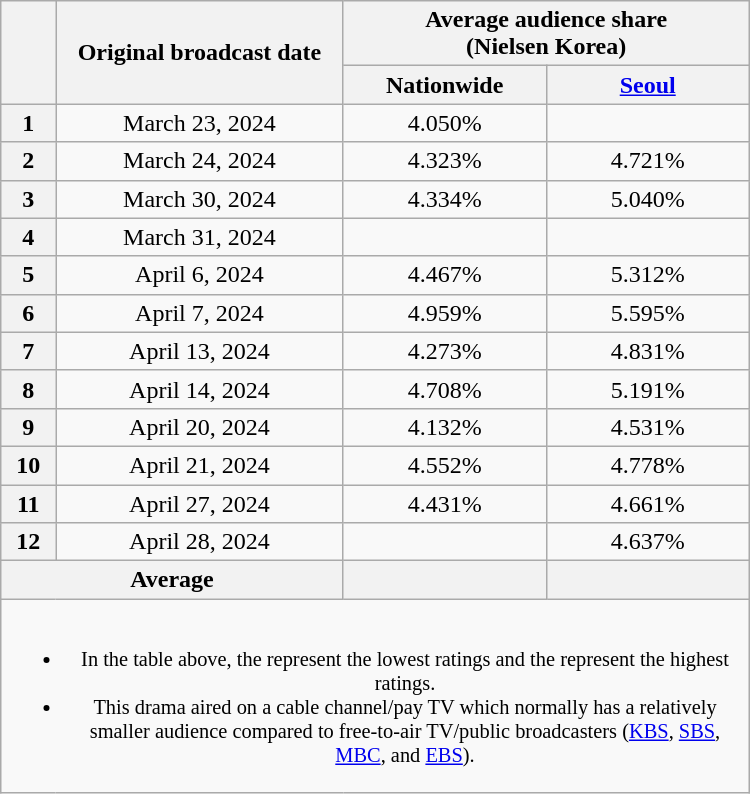<table class="wikitable" style="margin-left:auto; margin-right:auto; max-width:500px; text-align:center">
<tr>
<th scope="col" rowspan="2"></th>
<th scope="col" rowspan="2">Original broadcast date</th>
<th scope="col" colspan="2">Average audience share<br>(Nielsen Korea)</th>
</tr>
<tr>
<th scope="col" style="width:8em">Nationwide</th>
<th scope="col" style="width:8em"><a href='#'>Seoul</a></th>
</tr>
<tr>
<th scope="col">1</th>
<td>March 23, 2024</td>
<td>4.050% </td>
<td><strong></strong> </td>
</tr>
<tr>
<th scope="col">2</th>
<td>March 24, 2024</td>
<td>4.323% </td>
<td>4.721% </td>
</tr>
<tr>
<th scope="col">3</th>
<td>March 30, 2024</td>
<td>4.334% </td>
<td>5.040% </td>
</tr>
<tr>
<th scope="col">4</th>
<td>March 31, 2024</td>
<td><strong></strong> </td>
<td><strong></strong> </td>
</tr>
<tr>
<th scope="col">5</th>
<td>April 6, 2024</td>
<td>4.467% </td>
<td>5.312% </td>
</tr>
<tr>
<th scope="col">6</th>
<td>April 7, 2024</td>
<td>4.959% </td>
<td>5.595% </td>
</tr>
<tr>
<th scope="col">7</th>
<td>April 13, 2024</td>
<td>4.273% </td>
<td>4.831% </td>
</tr>
<tr>
<th scope="col">8</th>
<td>April 14, 2024</td>
<td>4.708% </td>
<td>5.191% </td>
</tr>
<tr>
<th scope="col">9</th>
<td>April 20, 2024</td>
<td>4.132% </td>
<td>4.531% </td>
</tr>
<tr>
<th scope="col">10</th>
<td>April 21, 2024</td>
<td>4.552% </td>
<td>4.778% </td>
</tr>
<tr>
<th scope="col">11</th>
<td>April 27, 2024</td>
<td>4.431% </td>
<td>4.661% </td>
</tr>
<tr>
<th scope="col">12</th>
<td>April 28, 2024</td>
<td><strong></strong> </td>
<td>4.637% </td>
</tr>
<tr>
<th scope="col" colspan="2">Average</th>
<th scope="col"></th>
<th scope="col"></th>
</tr>
<tr>
<td colspan="4" style="font-size:85%"><br><ul><li>In the table above, the <strong></strong> represent the lowest ratings and the <strong></strong> represent the highest ratings.</li><li>This drama aired on a cable channel/pay TV which normally has a relatively smaller audience compared to free-to-air TV/public broadcasters (<a href='#'>KBS</a>, <a href='#'>SBS</a>, <a href='#'>MBC</a>, and <a href='#'>EBS</a>).</li></ul></td>
</tr>
</table>
